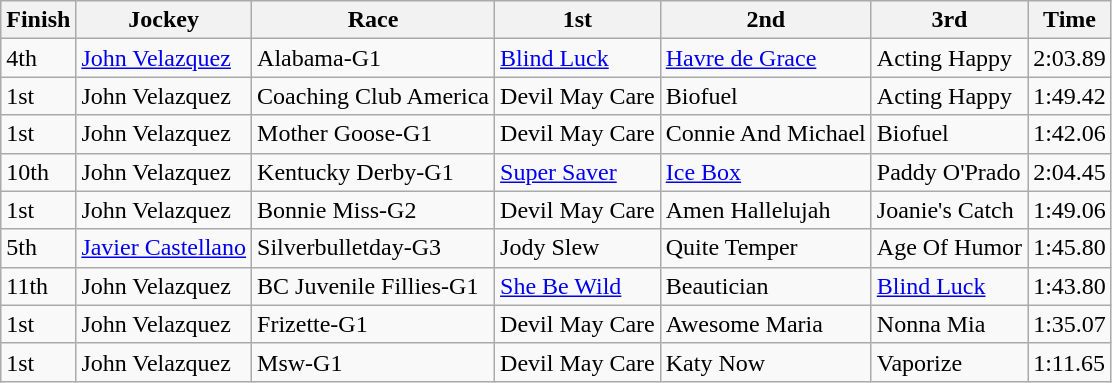<table class="wikitable">
<tr>
<th>Finish</th>
<th>Jockey</th>
<th>Race</th>
<th>1st</th>
<th>2nd</th>
<th>3rd</th>
<th>Time</th>
</tr>
<tr>
<td>4th</td>
<td><a href='#'>John Velazquez</a></td>
<td>Alabama-G1</td>
<td><a href='#'>Blind Luck</a></td>
<td><a href='#'>Havre de Grace</a></td>
<td>Acting Happy</td>
<td>2:03.89</td>
</tr>
<tr>
<td>1st</td>
<td>John Velazquez</td>
<td>Coaching Club America</td>
<td>Devil May Care</td>
<td>Biofuel</td>
<td>Acting Happy</td>
<td>1:49.42</td>
</tr>
<tr>
<td>1st</td>
<td>John Velazquez</td>
<td>Mother Goose-G1</td>
<td>Devil May Care</td>
<td>Connie And Michael</td>
<td>Biofuel</td>
<td>1:42.06</td>
</tr>
<tr>
<td>10th</td>
<td>John Velazquez</td>
<td>Kentucky Derby-G1</td>
<td><a href='#'>Super Saver</a></td>
<td><a href='#'>Ice Box</a></td>
<td>Paddy O'Prado</td>
<td>2:04.45</td>
</tr>
<tr>
<td>1st</td>
<td>John Velazquez</td>
<td>Bonnie Miss-G2</td>
<td>Devil May Care</td>
<td>Amen Hallelujah</td>
<td>Joanie's Catch</td>
<td>1:49.06</td>
</tr>
<tr>
<td>5th</td>
<td><a href='#'>Javier Castellano</a></td>
<td>Silverbulletday-G3</td>
<td>Jody Slew</td>
<td>Quite Temper</td>
<td>Age Of Humor</td>
<td>1:45.80</td>
</tr>
<tr>
<td>11th</td>
<td>John Velazquez</td>
<td>BC Juvenile Fillies-G1</td>
<td><a href='#'>She Be Wild</a></td>
<td>Beautician</td>
<td><a href='#'>Blind Luck</a></td>
<td>1:43.80</td>
</tr>
<tr>
<td>1st</td>
<td>John Velazquez</td>
<td>Frizette-G1</td>
<td>Devil May Care</td>
<td>Awesome Maria</td>
<td>Nonna Mia</td>
<td>1:35.07</td>
</tr>
<tr>
<td>1st</td>
<td>John Velazquez</td>
<td>Msw-G1</td>
<td>Devil May Care</td>
<td>Katy Now</td>
<td>Vaporize</td>
<td>1:11.65</td>
</tr>
</table>
